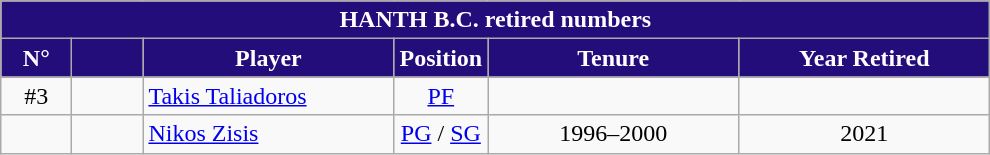<table class="wikitable sortable" style="text-align:center">
<tr>
<td colspan="6" style="background:#230D7B; color:white;"><strong>HANTH B.C. retired numbers</strong></td>
</tr>
<tr>
<th style="width:40px; background:#230D7B; color:white;">N°</th>
<th style="width:40px; background:#230D7B; color:white;"></th>
<th style="width:160px; background:#230D7B; color:white;">Player</th>
<th style="width:40px; background:#230D7B; color:white;">Position</th>
<th style="width:160px; background:#230D7B; color:white;">Tenure</th>
<th style="width:160px; background:#230D7B; color:white;">Year Retired</th>
</tr>
<tr>
<td>#3</td>
<td></td>
<td style="text-align:left;"><a href='#'>Takis Taliadoros</a></td>
<td><a href='#'>PF</a></td>
<td></td>
<td></td>
</tr>
<tr>
<td></td>
<td></td>
<td style="text-align:left;"><a href='#'>Nikos Zisis</a></td>
<td><a href='#'>PG</a> / <a href='#'>SG</a></td>
<td>1996–2000</td>
<td>2021</td>
</tr>
</table>
